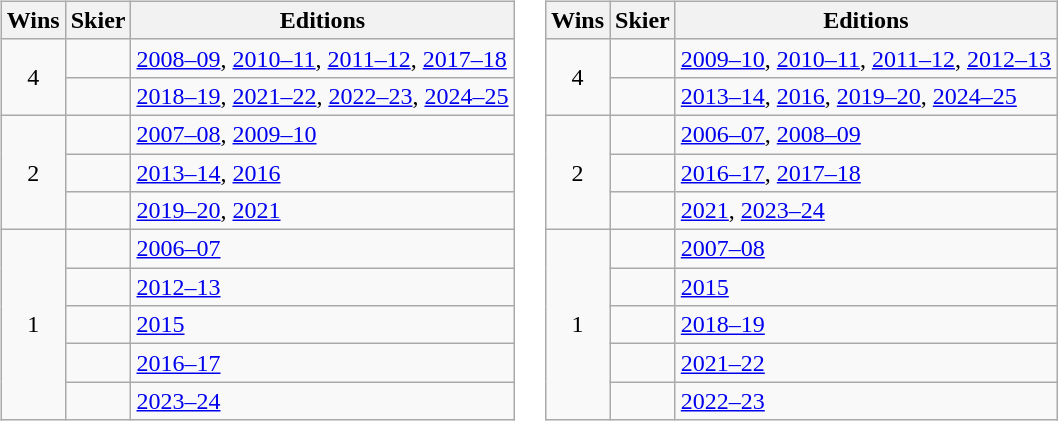<table border="0">
<tr>
<td valign="top"><br><table class="wikitable">
<tr>
<th>Wins</th>
<th>Skier</th>
<th>Editions</th>
</tr>
<tr>
<td align=center rowspan=2>4</td>
<td></td>
<td><a href='#'>2008–09</a>, <a href='#'>2010–11</a>, <a href='#'>2011–12</a>, <a href='#'>2017–18</a></td>
</tr>
<tr>
<td></td>
<td><a href='#'>2018–19</a>, <a href='#'>2021–22</a>, <a href='#'>2022–23</a>, <a href='#'>2024–25</a></td>
</tr>
<tr>
<td align=center rowspan=3>2</td>
<td></td>
<td><a href='#'>2007–08</a>, <a href='#'>2009–10</a></td>
</tr>
<tr>
<td></td>
<td><a href='#'>2013–14</a>, <a href='#'>2016</a></td>
</tr>
<tr>
<td></td>
<td><a href='#'>2019–20</a>, <a href='#'>2021</a></td>
</tr>
<tr>
<td align=center rowspan=5>1</td>
<td></td>
<td><a href='#'>2006–07</a></td>
</tr>
<tr>
<td></td>
<td><a href='#'>2012–13</a></td>
</tr>
<tr>
<td></td>
<td><a href='#'>2015</a></td>
</tr>
<tr>
<td></td>
<td><a href='#'>2016–17</a></td>
</tr>
<tr>
<td></td>
<td><a href='#'>2023–24</a></td>
</tr>
</table>
</td>
<td valign="top"><br><table class="wikitable">
<tr>
<th>Wins</th>
<th>Skier</th>
<th>Editions</th>
</tr>
<tr>
<td align=center rowspan=2>4</td>
<td></td>
<td><a href='#'>2009–10</a>, <a href='#'>2010–11</a>, <a href='#'>2011–12</a>, <a href='#'>2012–13</a></td>
</tr>
<tr>
<td></td>
<td><a href='#'>2013–14</a>, <a href='#'>2016</a>, <a href='#'>2019–20</a>, <a href='#'>2024–25</a></td>
</tr>
<tr>
<td align=center rowspan=3>2</td>
<td></td>
<td><a href='#'>2006–07</a>, <a href='#'>2008–09</a></td>
</tr>
<tr>
<td></td>
<td><a href='#'>2016–17</a>, <a href='#'>2017–18</a></td>
</tr>
<tr>
<td></td>
<td><a href='#'>2021</a>, <a href='#'>2023–24</a></td>
</tr>
<tr>
<td align=center rowspan=5>1</td>
<td></td>
<td><a href='#'>2007–08</a></td>
</tr>
<tr>
<td></td>
<td><a href='#'>2015</a></td>
</tr>
<tr>
<td></td>
<td><a href='#'>2018–19</a></td>
</tr>
<tr>
<td></td>
<td><a href='#'>2021–22</a></td>
</tr>
<tr>
<td></td>
<td><a href='#'>2022–23</a></td>
</tr>
</table>
</td>
</tr>
</table>
